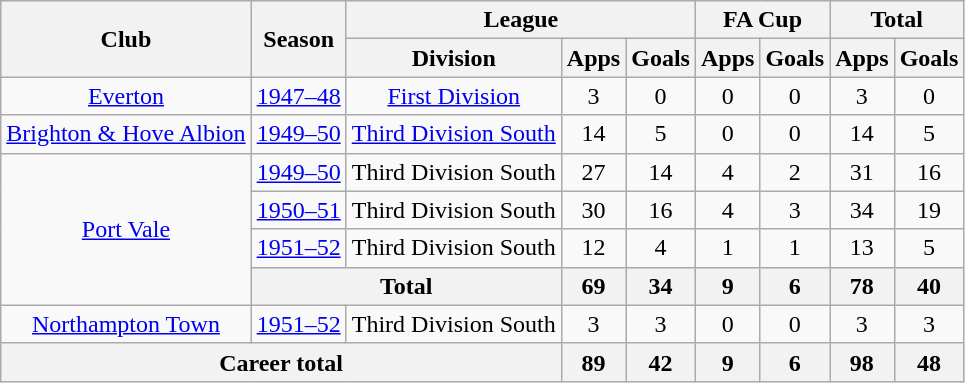<table class="wikitable" style="text-align: center;">
<tr>
<th rowspan="2">Club</th>
<th rowspan="2">Season</th>
<th colspan="3">League</th>
<th colspan="2">FA Cup</th>
<th colspan="2">Total</th>
</tr>
<tr>
<th>Division</th>
<th>Apps</th>
<th>Goals</th>
<th>Apps</th>
<th>Goals</th>
<th>Apps</th>
<th>Goals</th>
</tr>
<tr>
<td><a href='#'>Everton</a></td>
<td><a href='#'>1947–48</a></td>
<td><a href='#'>First Division</a></td>
<td>3</td>
<td>0</td>
<td>0</td>
<td>0</td>
<td>3</td>
<td>0</td>
</tr>
<tr>
<td><a href='#'>Brighton & Hove Albion</a></td>
<td><a href='#'>1949–50</a></td>
<td><a href='#'>Third Division South</a></td>
<td>14</td>
<td>5</td>
<td>0</td>
<td>0</td>
<td>14</td>
<td>5</td>
</tr>
<tr>
<td rowspan="4"><a href='#'>Port Vale</a></td>
<td><a href='#'>1949–50</a></td>
<td>Third Division South</td>
<td>27</td>
<td>14</td>
<td>4</td>
<td>2</td>
<td>31</td>
<td>16</td>
</tr>
<tr>
<td><a href='#'>1950–51</a></td>
<td>Third Division South</td>
<td>30</td>
<td>16</td>
<td>4</td>
<td>3</td>
<td>34</td>
<td>19</td>
</tr>
<tr>
<td><a href='#'>1951–52</a></td>
<td>Third Division South</td>
<td>12</td>
<td>4</td>
<td>1</td>
<td>1</td>
<td>13</td>
<td>5</td>
</tr>
<tr>
<th colspan="2">Total</th>
<th>69</th>
<th>34</th>
<th>9</th>
<th>6</th>
<th>78</th>
<th>40</th>
</tr>
<tr>
<td><a href='#'>Northampton Town</a></td>
<td><a href='#'>1951–52</a></td>
<td>Third Division South</td>
<td>3</td>
<td>3</td>
<td>0</td>
<td>0</td>
<td>3</td>
<td>3</td>
</tr>
<tr>
<th colspan="3">Career total</th>
<th>89</th>
<th>42</th>
<th>9</th>
<th>6</th>
<th>98</th>
<th>48</th>
</tr>
</table>
